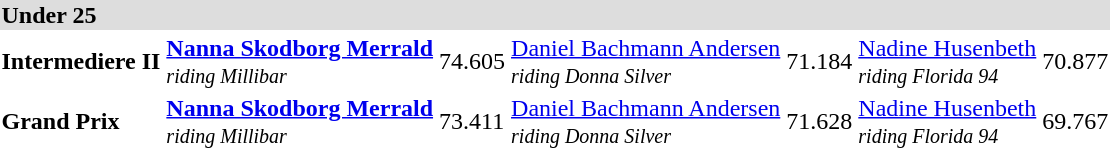<table>
<tr>
<td colspan="7" bgcolor=#dddddd><strong>Under 25</strong></td>
</tr>
<tr>
<td><strong>Intermediere II</strong></td>
<td><strong><a href='#'>Nanna Skodborg Merrald</a></strong> <br><small><em>riding Millibar</em></small></td>
<td>74.605</td>
<td><a href='#'>Daniel Bachmann Andersen</a> <br><small><em>riding Donna Silver</em></small></td>
<td>71.184</td>
<td><a href='#'>Nadine Husenbeth</a> <br><small><em>riding Florida 94</em></small></td>
<td>70.877</td>
</tr>
<tr>
<td><strong>Grand Prix</strong></td>
<td><strong><a href='#'>Nanna Skodborg Merrald</a></strong> <br><small><em>riding Millibar</em></small></td>
<td>73.411</td>
<td><a href='#'>Daniel Bachmann Andersen</a> <br><small><em>riding Donna Silver</em></small></td>
<td>71.628</td>
<td><a href='#'>Nadine Husenbeth</a> <br><small><em>riding Florida 94</em></small></td>
<td>69.767</td>
</tr>
</table>
